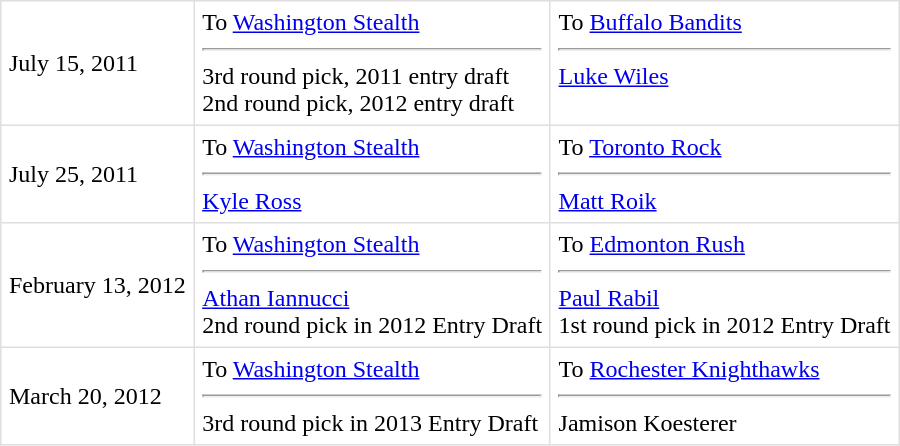<table border=1 style="border-collapse:collapse" bordercolor="#DFDFDF"  cellpadding="5">
<tr>
<td>July 15, 2011</td>
<td valign="top">To <a href='#'>Washington Stealth</a><hr>3rd round pick, 2011 entry draft<br>2nd round pick, 2012 entry draft</td>
<td valign="top">To <a href='#'>Buffalo Bandits</a><hr><a href='#'>Luke Wiles</a></td>
</tr>
<tr>
<td>July 25, 2011<br></td>
<td valign="top">To <a href='#'>Washington Stealth</a> <hr><a href='#'>Kyle Ross</a></td>
<td valign="top">To <a href='#'>Toronto Rock</a> <hr><a href='#'>Matt Roik</a></td>
</tr>
<tr>
<td>February 13, 2012<br></td>
<td valign="top">To <a href='#'>Washington Stealth</a> <hr><a href='#'>Athan Iannucci</a><br>2nd round pick in 2012 Entry Draft</td>
<td valign="top">To <a href='#'>Edmonton Rush</a> <hr><a href='#'>Paul Rabil</a><br>1st round pick in 2012 Entry Draft</td>
</tr>
<tr>
<td>March 20, 2012<br></td>
<td valign="top">To <a href='#'>Washington Stealth</a> <hr>3rd round pick in 2013 Entry Draft<br></td>
<td valign="top">To <a href='#'>Rochester Knighthawks</a> <hr>Jamison Koesterer<br></td>
</tr>
</table>
